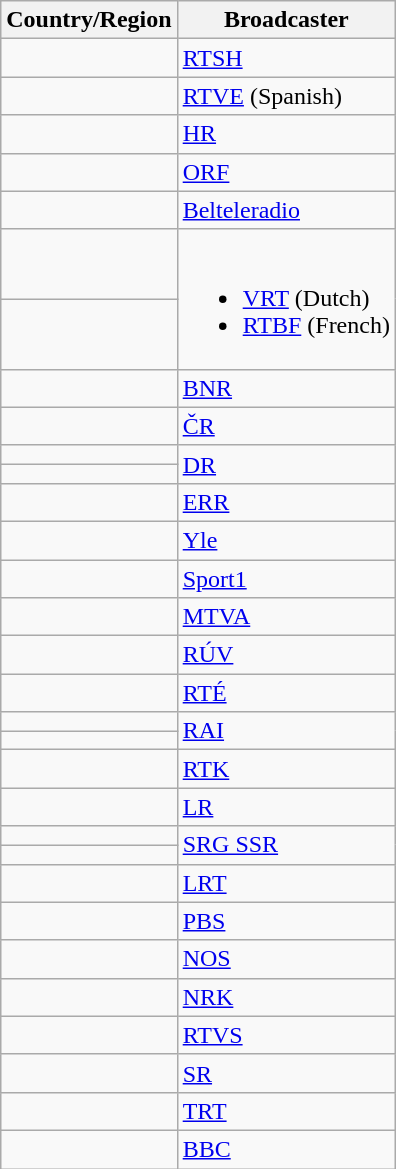<table class="wikitable">
<tr>
<th>Country/Region</th>
<th>Broadcaster</th>
</tr>
<tr>
<td></td>
<td><a href='#'>RTSH</a></td>
</tr>
<tr>
<td></td>
<td><a href='#'>RTVE</a> (Spanish)</td>
</tr>
<tr>
<td></td>
<td><a href='#'>HR</a></td>
</tr>
<tr>
<td></td>
<td><a href='#'>ORF</a></td>
</tr>
<tr>
<td></td>
<td><a href='#'>Belteleradio</a></td>
</tr>
<tr>
<td></td>
<td rowspan="2"><br><ul><li><a href='#'>VRT</a> (Dutch)</li><li><a href='#'>RTBF</a> (French)</li></ul></td>
</tr>
<tr>
<td></td>
</tr>
<tr>
<td></td>
<td><a href='#'>BNR</a></td>
</tr>
<tr>
<td></td>
<td><a href='#'>ČR</a></td>
</tr>
<tr>
<td></td>
<td rowspan="2"><a href='#'>DR</a></td>
</tr>
<tr>
<td></td>
</tr>
<tr>
<td></td>
<td><a href='#'>ERR</a></td>
</tr>
<tr>
<td></td>
<td><a href='#'>Yle</a></td>
</tr>
<tr>
<td></td>
<td><a href='#'>Sport1</a></td>
</tr>
<tr>
<td></td>
<td><a href='#'>MTVA</a></td>
</tr>
<tr>
<td></td>
<td><a href='#'>RÚV</a></td>
</tr>
<tr>
<td></td>
<td><a href='#'>RTÉ</a></td>
</tr>
<tr>
<td></td>
<td rowspan="2"><a href='#'>RAI</a></td>
</tr>
<tr>
<td></td>
</tr>
<tr>
<td></td>
<td><a href='#'>RTK</a></td>
</tr>
<tr>
<td></td>
<td><a href='#'>LR</a></td>
</tr>
<tr>
<td></td>
<td rowspan="2"><a href='#'>SRG SSR</a></td>
</tr>
<tr>
<td></td>
</tr>
<tr>
<td></td>
<td><a href='#'>LRT</a></td>
</tr>
<tr>
<td></td>
<td><a href='#'>PBS</a></td>
</tr>
<tr>
<td></td>
<td><a href='#'>NOS</a></td>
</tr>
<tr>
<td></td>
<td><a href='#'>NRK</a></td>
</tr>
<tr>
<td></td>
<td><a href='#'>RTVS</a></td>
</tr>
<tr>
<td></td>
<td><a href='#'>SR</a></td>
</tr>
<tr>
<td></td>
<td><a href='#'>TRT</a></td>
</tr>
<tr>
<td></td>
<td><a href='#'>BBC</a></td>
</tr>
</table>
